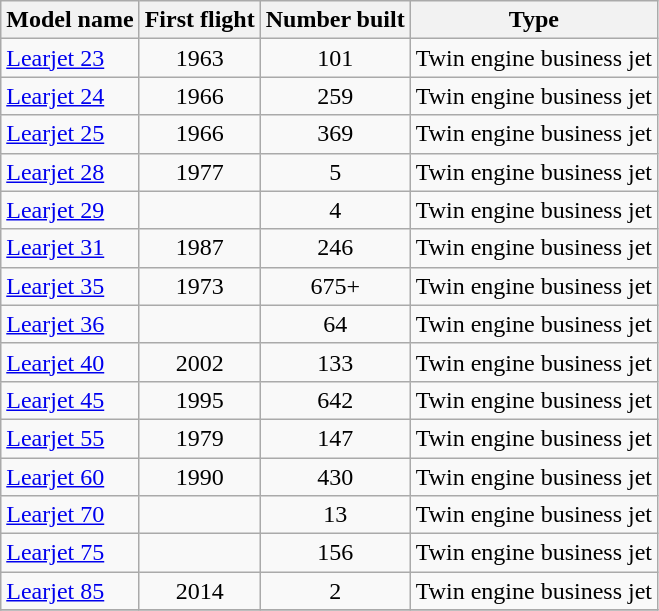<table class="wikitable sortable">
<tr>
<th>Model name</th>
<th>First flight</th>
<th>Number built</th>
<th>Type</th>
</tr>
<tr>
<td align=left><a href='#'>Learjet 23</a></td>
<td align=center>1963</td>
<td align=center>101</td>
<td align=left>Twin engine business jet</td>
</tr>
<tr>
<td align=left><a href='#'>Learjet 24</a></td>
<td align=center>1966</td>
<td align=center>259</td>
<td align=left>Twin engine business jet</td>
</tr>
<tr>
<td align=left><a href='#'>Learjet 25</a></td>
<td align=center>1966</td>
<td align=center>369</td>
<td align=left>Twin engine business jet</td>
</tr>
<tr>
<td align=left><a href='#'>Learjet 28</a></td>
<td align=center>1977</td>
<td align=center>5</td>
<td align=left>Twin engine business jet</td>
</tr>
<tr>
<td align=left><a href='#'>Learjet 29</a></td>
<td align=center></td>
<td align=center>4</td>
<td align=left>Twin engine business jet</td>
</tr>
<tr>
<td align=left><a href='#'>Learjet 31</a></td>
<td align=center>1987</td>
<td align=center>246</td>
<td align=left>Twin engine business jet</td>
</tr>
<tr>
<td align=left><a href='#'>Learjet 35</a></td>
<td align=center>1973</td>
<td align=center>675+</td>
<td align=left>Twin engine business jet</td>
</tr>
<tr>
<td align=left><a href='#'>Learjet 36</a></td>
<td align=center></td>
<td align=center>64</td>
<td align=left>Twin engine business jet</td>
</tr>
<tr>
<td align=left><a href='#'>Learjet 40</a></td>
<td align=center>2002</td>
<td align=center>133</td>
<td align=left>Twin engine business jet</td>
</tr>
<tr>
<td align=left><a href='#'>Learjet 45</a></td>
<td align=center>1995</td>
<td align=center>642</td>
<td align=left>Twin engine business jet</td>
</tr>
<tr>
<td align=left><a href='#'>Learjet 55</a></td>
<td align=center>1979</td>
<td align=center>147</td>
<td align=left>Twin engine business jet</td>
</tr>
<tr>
<td align=left><a href='#'>Learjet 60</a></td>
<td align=center>1990</td>
<td align=center>430</td>
<td align=left>Twin engine business jet</td>
</tr>
<tr>
<td align=left><a href='#'>Learjet 70</a></td>
<td align=center></td>
<td align=center>13</td>
<td align=left>Twin engine business jet</td>
</tr>
<tr>
<td align=left><a href='#'>Learjet 75</a></td>
<td align=center></td>
<td align=center>156</td>
<td align=left>Twin engine business jet</td>
</tr>
<tr>
<td align=left><a href='#'>Learjet 85</a></td>
<td align=center>2014</td>
<td align=center>2</td>
<td align=left>Twin engine business jet</td>
</tr>
<tr>
</tr>
</table>
